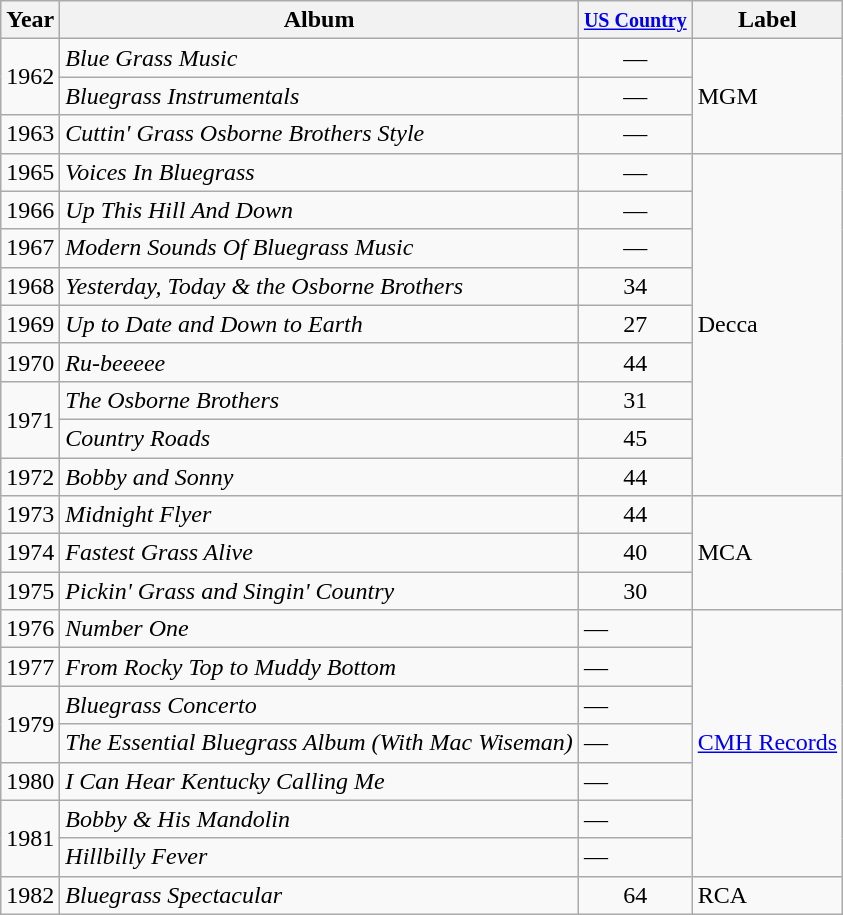<table class="wikitable">
<tr>
<th>Year</th>
<th>Album</th>
<th><small><a href='#'>US Country</a></small></th>
<th>Label</th>
</tr>
<tr>
<td rowspan="2">1962</td>
<td><em>Blue Grass Music</em></td>
<td align="center">—</td>
<td rowspan="3">MGM</td>
</tr>
<tr>
<td><em>Bluegrass Instrumentals</em></td>
<td align="center">—</td>
</tr>
<tr>
<td>1963</td>
<td><em>Cuttin' Grass Osborne Brothers Style</em></td>
<td align="center">—</td>
</tr>
<tr>
<td>1965</td>
<td><em>Voices In Bluegrass</em></td>
<td align="center">—</td>
<td rowspan="9">Decca</td>
</tr>
<tr>
<td>1966</td>
<td><em>Up This Hill And Down</em></td>
<td align="center">—</td>
</tr>
<tr>
<td>1967</td>
<td><em>Modern Sounds Of Bluegrass Music</em></td>
<td align="center">—</td>
</tr>
<tr>
<td>1968</td>
<td><em>Yesterday, Today & the Osborne Brothers</em></td>
<td align="center">34</td>
</tr>
<tr>
<td>1969</td>
<td><em>Up to Date and Down to Earth</em></td>
<td align="center">27</td>
</tr>
<tr>
<td>1970</td>
<td><em>Ru-beeeee</em></td>
<td align="center">44</td>
</tr>
<tr>
<td rowspan="2">1971</td>
<td><em>The Osborne Brothers</em></td>
<td align="center">31</td>
</tr>
<tr>
<td><em>Country Roads</em></td>
<td align="center">45</td>
</tr>
<tr>
<td>1972</td>
<td><em>Bobby and Sonny</em></td>
<td align="center">44</td>
</tr>
<tr>
<td>1973</td>
<td><em>Midnight Flyer</em></td>
<td align="center">44</td>
<td rowspan="3">MCA</td>
</tr>
<tr>
<td>1974</td>
<td><em>Fastest Grass Alive</em></td>
<td align="center">40</td>
</tr>
<tr>
<td>1975</td>
<td><em>Pickin' Grass and Singin' Country</em></td>
<td align="center">30</td>
</tr>
<tr>
<td>1976</td>
<td><em>Number One</em></td>
<td>—</td>
<td rowspan="7"><a href='#'>CMH Records</a></td>
</tr>
<tr>
<td>1977</td>
<td><em>From Rocky Top to Muddy Bottom</em></td>
<td>—</td>
</tr>
<tr>
<td rowspan="2">1979</td>
<td><em>Bluegrass Concerto</em></td>
<td>—</td>
</tr>
<tr>
<td><em>The Essential Bluegrass Album (With Mac Wiseman)</em></td>
<td>—</td>
</tr>
<tr>
<td>1980</td>
<td><em>I Can Hear Kentucky Calling Me</em></td>
<td>—</td>
</tr>
<tr>
<td rowspan="2">1981</td>
<td><em>Bobby & His Mandolin</em></td>
<td>—</td>
</tr>
<tr>
<td><em>Hillbilly Fever</em></td>
<td>—</td>
</tr>
<tr>
<td>1982</td>
<td><em>Bluegrass Spectacular</em></td>
<td align="center">64</td>
<td>RCA</td>
</tr>
</table>
